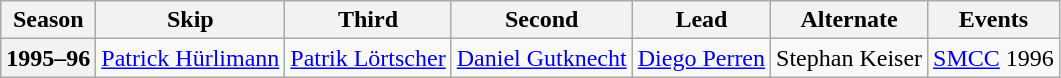<table class="wikitable">
<tr>
<th scope="col">Season</th>
<th scope="col">Skip</th>
<th scope="col">Third</th>
<th scope="col">Second</th>
<th scope="col">Lead</th>
<th scope="col">Alternate</th>
<th scope="col">Events</th>
</tr>
<tr>
<th scope="row">1995–96</th>
<td><a href='#'>Patrick Hürlimann</a></td>
<td><a href='#'>Patrik Lörtscher</a></td>
<td><a href='#'>Daniel Gutknecht</a></td>
<td><a href='#'>Diego Perren</a></td>
<td>Stephan Keiser</td>
<td><a href='#'>SMCC</a> 1996 <br> </td>
</tr>
</table>
